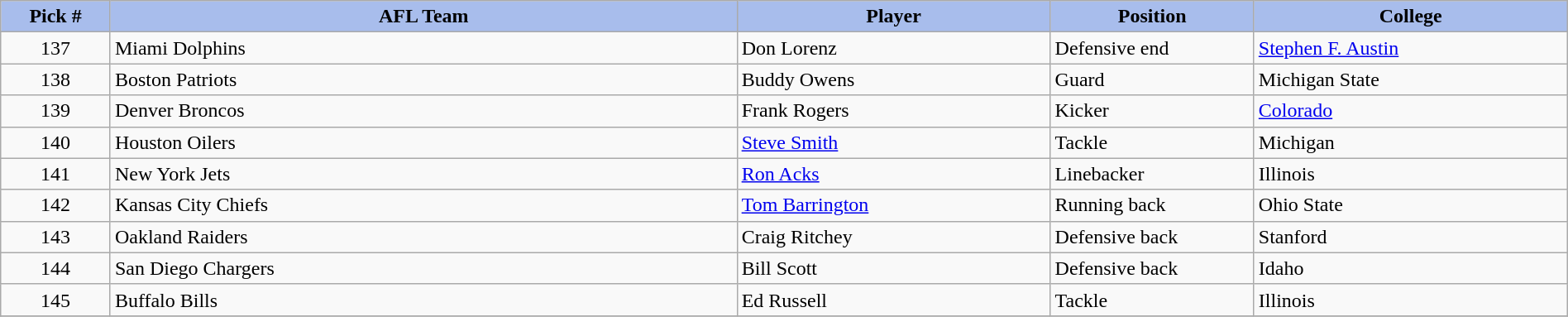<table class="wikitable sortable sortable" style="width: 100%">
<tr>
<th style="background:#A8BDEC;" width=7%>Pick #</th>
<th width=40% style="background:#A8BDEC;">AFL Team</th>
<th width=20% style="background:#A8BDEC;">Player</th>
<th width=13% style="background:#A8BDEC;">Position</th>
<th style="background:#A8BDEC;">College</th>
</tr>
<tr>
<td align=center>137</td>
<td>Miami Dolphins</td>
<td>Don Lorenz</td>
<td>Defensive end</td>
<td><a href='#'>Stephen F. Austin</a></td>
</tr>
<tr>
<td align=center>138</td>
<td>Boston Patriots</td>
<td>Buddy Owens</td>
<td>Guard</td>
<td>Michigan State</td>
</tr>
<tr>
<td align=center>139</td>
<td>Denver Broncos</td>
<td>Frank Rogers</td>
<td>Kicker</td>
<td><a href='#'>Colorado</a></td>
</tr>
<tr>
<td align=center>140</td>
<td>Houston Oilers</td>
<td><a href='#'>Steve Smith</a></td>
<td>Tackle</td>
<td>Michigan</td>
</tr>
<tr>
<td align=center>141</td>
<td>New York Jets</td>
<td><a href='#'>Ron Acks</a></td>
<td>Linebacker</td>
<td>Illinois</td>
</tr>
<tr>
<td align=center>142</td>
<td>Kansas City Chiefs</td>
<td><a href='#'>Tom Barrington</a></td>
<td>Running back</td>
<td>Ohio State</td>
</tr>
<tr>
<td align=center>143</td>
<td>Oakland Raiders</td>
<td>Craig Ritchey</td>
<td>Defensive back</td>
<td>Stanford</td>
</tr>
<tr>
<td align=center>144</td>
<td>San Diego Chargers</td>
<td>Bill Scott</td>
<td>Defensive back</td>
<td>Idaho</td>
</tr>
<tr>
<td align=center>145</td>
<td>Buffalo Bills</td>
<td>Ed Russell</td>
<td>Tackle</td>
<td>Illinois</td>
</tr>
<tr>
</tr>
</table>
